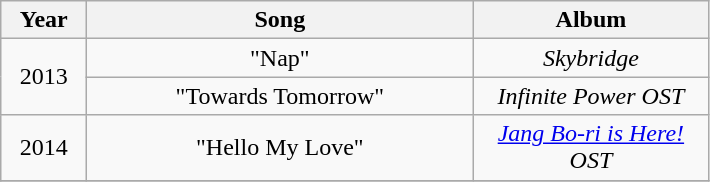<table class="wikitable" style="text-align:center;">
<tr>
<th width= "50px">Year</th>
<th width="250px">Song</th>
<th width="150px">Album</th>
</tr>
<tr>
<td rowspan=2>2013</td>
<td>"Nap"</td>
<td><em>Skybridge</em></td>
</tr>
<tr>
<td>"Towards Tomorrow"</td>
<td><em>Infinite Power OST</em></td>
</tr>
<tr>
<td>2014</td>
<td>"Hello My Love"</td>
<td><em><a href='#'>Jang Bo-ri is Here!</a> OST</em></td>
</tr>
<tr>
</tr>
</table>
